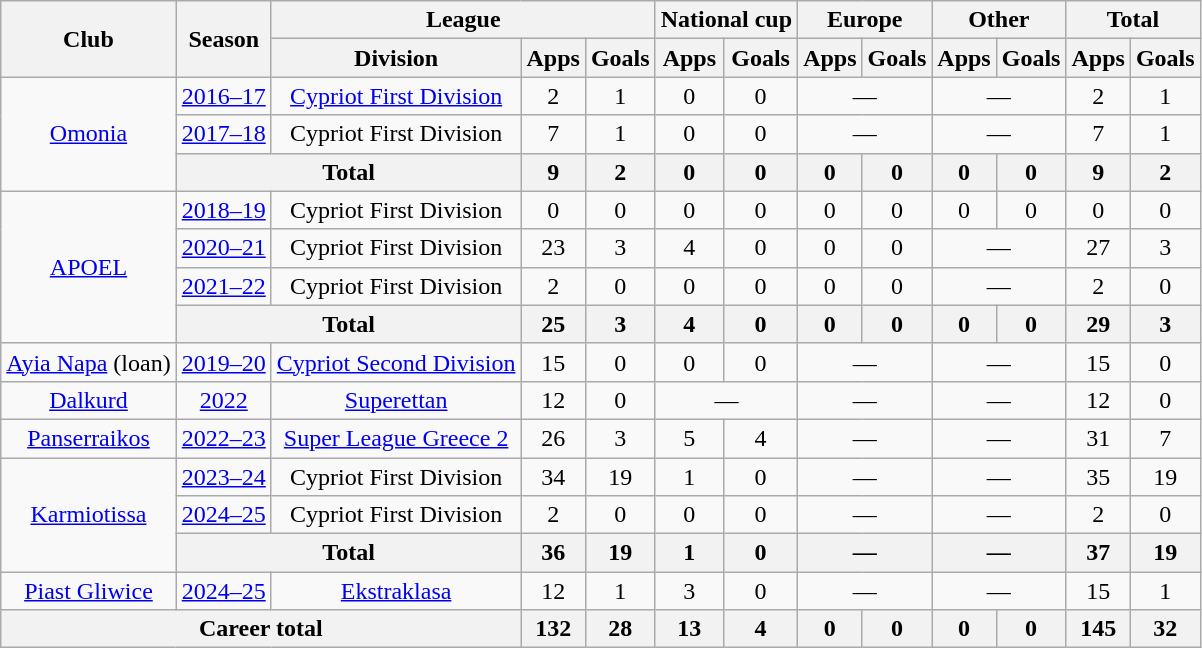<table class="wikitable" style="text-align: center;">
<tr>
<th rowspan="2">Club</th>
<th rowspan="2">Season</th>
<th colspan="3">League</th>
<th colspan="2">National cup</th>
<th colspan="2">Europe</th>
<th colspan="2">Other</th>
<th colspan="2">Total</th>
</tr>
<tr>
<th>Division</th>
<th>Apps</th>
<th>Goals</th>
<th>Apps</th>
<th>Goals</th>
<th>Apps</th>
<th>Goals</th>
<th>Apps</th>
<th>Goals</th>
<th>Apps</th>
<th>Goals</th>
</tr>
<tr>
<td rowspan="3"><a href='#'>Omonia</a></td>
<td><a href='#'>2016–17</a></td>
<td><a href='#'>Cypriot First Division</a></td>
<td>2</td>
<td>1</td>
<td>0</td>
<td>0</td>
<td colspan="2">—</td>
<td colspan="2">—</td>
<td>2</td>
<td>1</td>
</tr>
<tr>
<td><a href='#'>2017–18</a></td>
<td>Cypriot First Division</td>
<td>7</td>
<td>1</td>
<td>0</td>
<td>0</td>
<td colspan="2">—</td>
<td colspan="2">—</td>
<td>7</td>
<td>1</td>
</tr>
<tr>
<th colspan=2>Total</th>
<th>9</th>
<th>2</th>
<th>0</th>
<th>0</th>
<th>0</th>
<th>0</th>
<th>0</th>
<th>0</th>
<th>9</th>
<th>2</th>
</tr>
<tr>
<td rowspan="4"><a href='#'>APOEL</a></td>
<td><a href='#'>2018–19</a></td>
<td>Cypriot First Division</td>
<td>0</td>
<td>0</td>
<td>0</td>
<td>0</td>
<td>0</td>
<td>0</td>
<td>0</td>
<td>0</td>
<td>0</td>
<td>0</td>
</tr>
<tr>
<td><a href='#'>2020–21</a></td>
<td>Cypriot First Division</td>
<td>23</td>
<td>3</td>
<td>4</td>
<td>0</td>
<td>0</td>
<td>0</td>
<td colspan="2">—</td>
<td>27</td>
<td>3</td>
</tr>
<tr>
<td><a href='#'>2021–22</a></td>
<td>Cypriot First Division</td>
<td>2</td>
<td>0</td>
<td>0</td>
<td>0</td>
<td>0</td>
<td>0</td>
<td colspan="2">—</td>
<td>2</td>
<td>0</td>
</tr>
<tr>
<th colspan=2>Total</th>
<th>25</th>
<th>3</th>
<th>4</th>
<th>0</th>
<th>0</th>
<th>0</th>
<th>0</th>
<th>0</th>
<th>29</th>
<th>3</th>
</tr>
<tr>
<td><a href='#'>Ayia Napa</a> (loan)</td>
<td><a href='#'>2019–20</a></td>
<td><a href='#'>Cypriot Second Division</a></td>
<td>15</td>
<td>0</td>
<td>0</td>
<td>0</td>
<td colspan="2">—</td>
<td colspan="2">—</td>
<td>15</td>
<td>0</td>
</tr>
<tr>
<td><a href='#'>Dalkurd</a></td>
<td><a href='#'>2022</a></td>
<td><a href='#'>Superettan</a></td>
<td>12</td>
<td>0</td>
<td colspan="2">—</td>
<td colspan="2">—</td>
<td colspan="2">—</td>
<td>12</td>
<td>0</td>
</tr>
<tr>
<td><a href='#'>Panserraikos</a></td>
<td><a href='#'>2022–23</a></td>
<td><a href='#'>Super League Greece 2</a></td>
<td>26</td>
<td>3</td>
<td>5</td>
<td>4</td>
<td colspan="2">—</td>
<td colspan="2">—</td>
<td>31</td>
<td>7</td>
</tr>
<tr>
<td rowspan="3"><a href='#'>Karmiotissa</a></td>
<td><a href='#'>2023–24</a></td>
<td>Cypriot First Division</td>
<td>34</td>
<td>19</td>
<td>1</td>
<td>0</td>
<td colspan="2">—</td>
<td colspan="2">—</td>
<td>35</td>
<td>19</td>
</tr>
<tr>
<td><a href='#'>2024–25</a></td>
<td>Cypriot First Division</td>
<td>2</td>
<td>0</td>
<td>0</td>
<td>0</td>
<td colspan="2">—</td>
<td colspan="2">—</td>
<td>2</td>
<td>0</td>
</tr>
<tr>
<th colspan=2>Total</th>
<th>36</th>
<th>19</th>
<th>1</th>
<th>0</th>
<th colspan="2">—</th>
<th colspan="2">—</th>
<th>37</th>
<th>19</th>
</tr>
<tr>
<td><a href='#'>Piast Gliwice</a></td>
<td><a href='#'>2024–25</a></td>
<td><a href='#'>Ekstraklasa</a></td>
<td>12</td>
<td>1</td>
<td>3</td>
<td>0</td>
<td colspan="2">—</td>
<td colspan="2">—</td>
<td>15</td>
<td>1</td>
</tr>
<tr>
<th colspan=3>Career total</th>
<th>132</th>
<th>28</th>
<th>13</th>
<th>4</th>
<th>0</th>
<th>0</th>
<th>0</th>
<th>0</th>
<th>145</th>
<th>32</th>
</tr>
</table>
